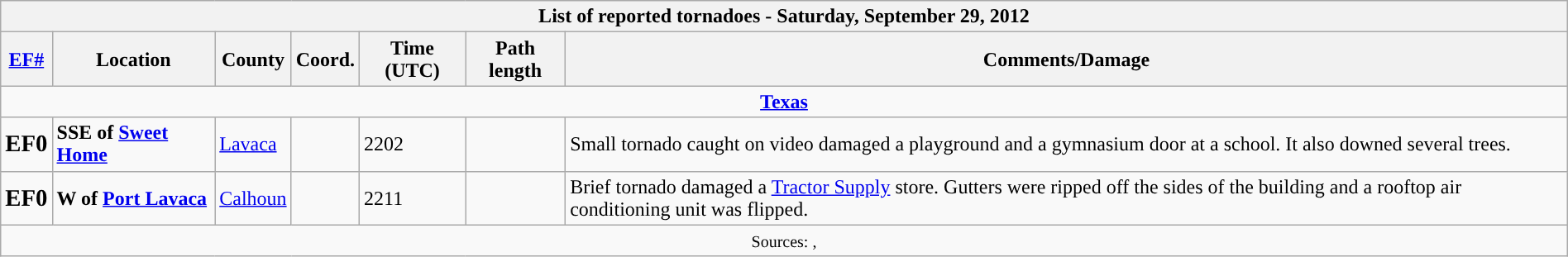<table class="wikitable collapsible" width="100%">
<tr>
<th colspan="7">List of reported tornadoes - Saturday, September 29, 2012</th>
</tr>
<tr>
<th><a href='#'>EF#</a></th>
<th>Location</th>
<th>County</th>
<th>Coord.</th>
<th>Time (UTC)</th>
<th>Path length</th>
<th>Comments/Damage</th>
</tr>
<tr>
<td colspan="7" align=center><strong><a href='#'>Texas</a></strong></td>
</tr>
<tr>
<td><big><strong>EF0</strong></big></td>
<td><strong>SSE of <a href='#'>Sweet Home</a></strong></td>
<td><a href='#'>Lavaca</a></td>
<td></td>
<td>2202</td>
<td></td>
<td>Small tornado caught on video damaged a playground and a gymnasium door at a school. It also downed several trees.</td>
</tr>
<tr>
<td><big><strong>EF0</strong></big></td>
<td><strong>W of <a href='#'>Port Lavaca</a></strong></td>
<td><a href='#'>Calhoun</a></td>
<td></td>
<td>2211</td>
<td></td>
<td>Brief tornado damaged a <a href='#'>Tractor Supply</a> store. Gutters were ripped off the sides of the building and a rooftop air conditioning unit was flipped.</td>
</tr>
<tr>
<td colspan="7" align=center><small>Sources: , </small></td>
</tr>
</table>
